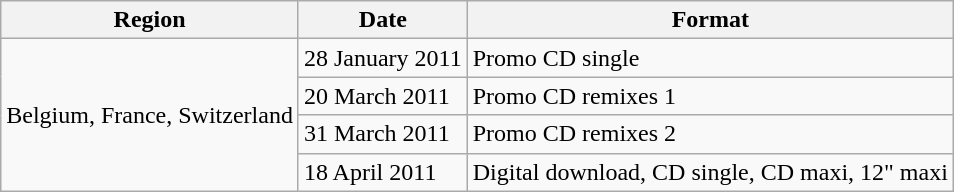<table class="wikitable">
<tr>
<th>Region</th>
<th>Date</th>
<th>Format</th>
</tr>
<tr>
<td rowspan=4>Belgium, France, Switzerland</td>
<td>28 January 2011</td>
<td>Promo CD single</td>
</tr>
<tr>
<td>20 March 2011</td>
<td>Promo CD remixes 1</td>
</tr>
<tr>
<td>31 March 2011</td>
<td>Promo CD remixes 2</td>
</tr>
<tr>
<td>18 April 2011</td>
<td>Digital download, CD single, CD maxi, 12" maxi</td>
</tr>
</table>
